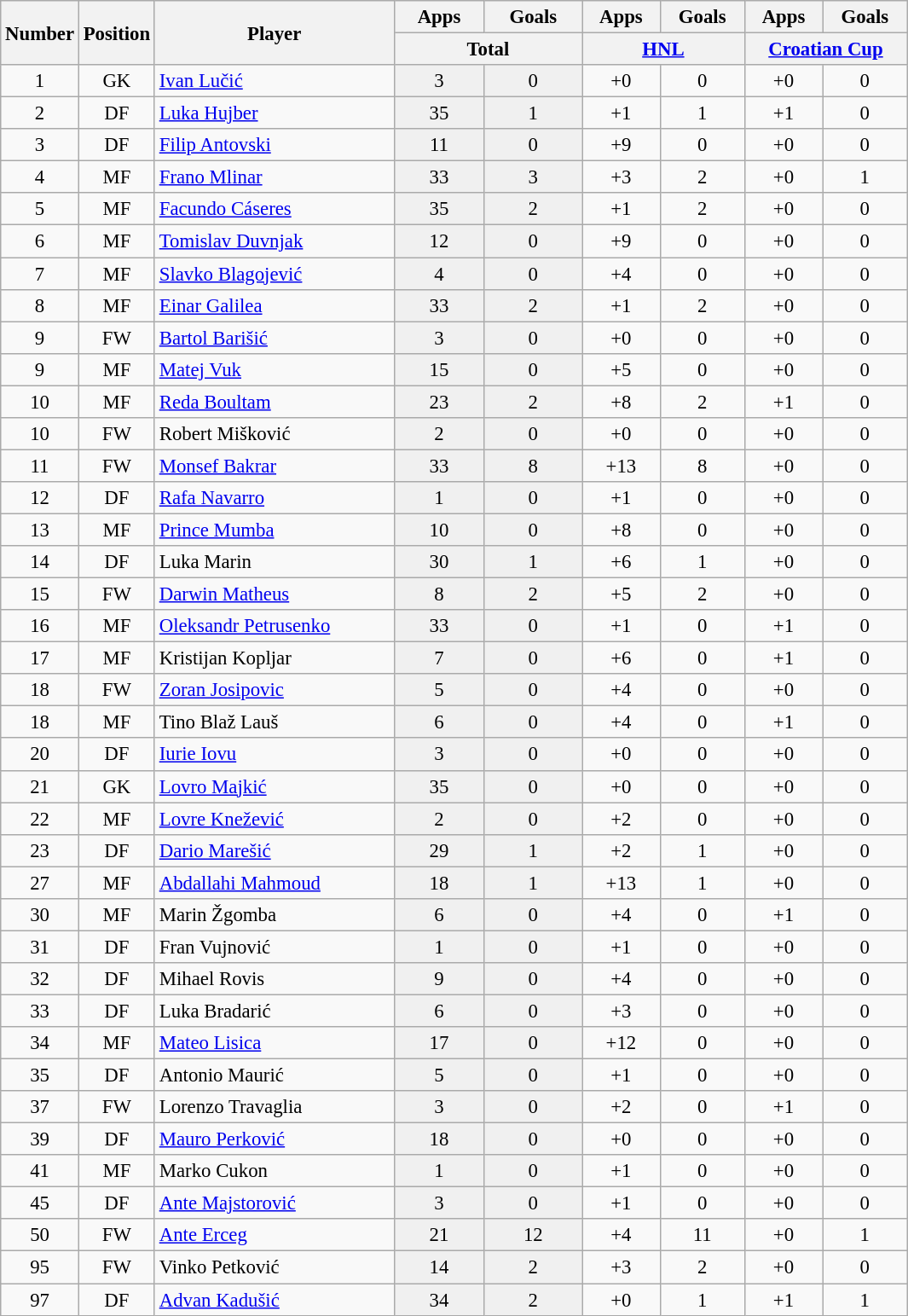<table class="wikitable sortable" style="font-size: 95%; text-align: center;">
<tr>
<th width=40 rowspan="2" align="center">Number</th>
<th width=40 rowspan="2" align="center">Position</th>
<th width=180 rowspan="2" align="center">Player</th>
<th>Apps</th>
<th>Goals</th>
<th>Apps</th>
<th>Goals</th>
<th>Apps</th>
<th>Goals</th>
</tr>
<tr>
<th class="unsortable" width=140 colspan="2" align="center">Total</th>
<th class="unsortable" width=120 colspan="2" align="center"><a href='#'>HNL</a></th>
<th class="unsortable" width=120 colspan="2" align="center"><a href='#'>Croatian Cup</a></th>
</tr>
<tr>
<td>1</td>
<td>GK</td>
<td style="text-align:left;"> <a href='#'>Ivan Lučić</a></td>
<td style="background: #F0F0F0">3</td>
<td style="background: #F0F0F0">0</td>
<td>+0</td>
<td>0</td>
<td>+0</td>
<td>0</td>
</tr>
<tr>
<td>2</td>
<td>DF</td>
<td style="text-align:left;"> <a href='#'>Luka Hujber</a></td>
<td style="background: #F0F0F0">35</td>
<td style="background: #F0F0F0">1</td>
<td>+1</td>
<td>1</td>
<td>+1</td>
<td>0</td>
</tr>
<tr>
<td>3</td>
<td>DF</td>
<td style="text-align:left;"> <a href='#'>Filip Antovski</a></td>
<td style="background: #F0F0F0">11</td>
<td style="background: #F0F0F0">0</td>
<td>+9</td>
<td>0</td>
<td>+0</td>
<td>0</td>
</tr>
<tr>
<td>4</td>
<td>MF</td>
<td style="text-align:left;"> <a href='#'>Frano Mlinar</a></td>
<td style="background: #F0F0F0">33</td>
<td style="background: #F0F0F0">3</td>
<td>+3</td>
<td>2</td>
<td>+0</td>
<td>1</td>
</tr>
<tr>
<td>5</td>
<td>MF</td>
<td style="text-align:left;"> <a href='#'>Facundo Cáseres</a></td>
<td style="background: #F0F0F0">35</td>
<td style="background: #F0F0F0">2</td>
<td>+1</td>
<td>2</td>
<td>+0</td>
<td>0</td>
</tr>
<tr>
<td>6</td>
<td>MF</td>
<td style="text-align:left;"> <a href='#'>Tomislav Duvnjak</a></td>
<td style="background: #F0F0F0">12</td>
<td style="background: #F0F0F0">0</td>
<td>+9</td>
<td>0</td>
<td>+0</td>
<td>0</td>
</tr>
<tr>
<td>7</td>
<td>MF</td>
<td style="text-align:left;"> <a href='#'>Slavko Blagojević</a></td>
<td style="background: #F0F0F0">4</td>
<td style="background: #F0F0F0">0</td>
<td>+4</td>
<td>0</td>
<td>+0</td>
<td>0</td>
</tr>
<tr>
<td>8</td>
<td>MF</td>
<td style="text-align:left;"> <a href='#'>Einar Galilea</a></td>
<td style="background: #F0F0F0">33</td>
<td style="background: #F0F0F0">2</td>
<td>+1</td>
<td>2</td>
<td>+0</td>
<td>0</td>
</tr>
<tr>
<td>9</td>
<td>FW</td>
<td style="text-align:left;"> <a href='#'>Bartol Barišić</a></td>
<td style="background: #F0F0F0">3</td>
<td style="background: #F0F0F0">0</td>
<td>+0</td>
<td>0</td>
<td>+0</td>
<td>0</td>
</tr>
<tr>
<td>9</td>
<td>MF</td>
<td style="text-align:left;"> <a href='#'>Matej Vuk</a></td>
<td style="background: #F0F0F0">15</td>
<td style="background: #F0F0F0">0</td>
<td>+5</td>
<td>0</td>
<td>+0</td>
<td>0</td>
</tr>
<tr>
<td>10</td>
<td>MF</td>
<td style="text-align:left;"> <a href='#'>Reda Boultam</a></td>
<td style="background: #F0F0F0">23</td>
<td style="background: #F0F0F0">2</td>
<td>+8</td>
<td>2</td>
<td>+1</td>
<td>0</td>
</tr>
<tr>
<td>10</td>
<td>FW</td>
<td style="text-align:left;"> Robert Mišković</td>
<td style="background: #F0F0F0">2</td>
<td style="background: #F0F0F0">0</td>
<td>+0</td>
<td>0</td>
<td>+0</td>
<td>0</td>
</tr>
<tr>
<td>11</td>
<td>FW</td>
<td style="text-align:left;"> <a href='#'>Monsef Bakrar</a></td>
<td style="background: #F0F0F0">33</td>
<td style="background: #F0F0F0">8</td>
<td>+13</td>
<td>8</td>
<td>+0</td>
<td>0</td>
</tr>
<tr>
<td>12</td>
<td>DF</td>
<td style="text-align:left;"> <a href='#'>Rafa Navarro</a></td>
<td style="background: #F0F0F0">1</td>
<td style="background: #F0F0F0">0</td>
<td>+1</td>
<td>0</td>
<td>+0</td>
<td>0</td>
</tr>
<tr>
<td>13</td>
<td>MF</td>
<td style="text-align:left;"> <a href='#'>Prince Mumba</a></td>
<td style="background: #F0F0F0">10</td>
<td style="background: #F0F0F0">0</td>
<td>+8</td>
<td>0</td>
<td>+0</td>
<td>0</td>
</tr>
<tr>
<td>14</td>
<td>DF</td>
<td style="text-align:left;"> Luka Marin</td>
<td style="background: #F0F0F0">30</td>
<td style="background: #F0F0F0">1</td>
<td>+6</td>
<td>1</td>
<td>+0</td>
<td>0</td>
</tr>
<tr>
<td>15</td>
<td>FW</td>
<td style="text-align:left;"> <a href='#'>Darwin Matheus</a></td>
<td style="background: #F0F0F0">8</td>
<td style="background: #F0F0F0">2</td>
<td>+5</td>
<td>2</td>
<td>+0</td>
<td>0</td>
</tr>
<tr>
<td>16</td>
<td>MF</td>
<td style="text-align:left;"> <a href='#'>Oleksandr Petrusenko</a></td>
<td style="background: #F0F0F0">33</td>
<td style="background: #F0F0F0">0</td>
<td>+1</td>
<td>0</td>
<td>+1</td>
<td>0</td>
</tr>
<tr>
<td>17</td>
<td>MF</td>
<td style="text-align:left;"> Kristijan Kopljar</td>
<td style="background: #F0F0F0">7</td>
<td style="background: #F0F0F0">0</td>
<td>+6</td>
<td>0</td>
<td>+1</td>
<td>0</td>
</tr>
<tr>
<td>18</td>
<td>FW</td>
<td style="text-align:left;"> <a href='#'>Zoran Josipovic</a></td>
<td style="background: #F0F0F0">5</td>
<td style="background: #F0F0F0">0</td>
<td>+4</td>
<td>0</td>
<td>+0</td>
<td>0</td>
</tr>
<tr>
<td>18</td>
<td>MF</td>
<td style="text-align:left;"> Tino Blaž Lauš</td>
<td style="background: #F0F0F0">6</td>
<td style="background: #F0F0F0">0</td>
<td>+4</td>
<td>0</td>
<td>+1</td>
<td>0</td>
</tr>
<tr>
<td>20</td>
<td>DF</td>
<td style="text-align:left;"> <a href='#'>Iurie Iovu</a></td>
<td style="background: #F0F0F0">3</td>
<td style="background: #F0F0F0">0</td>
<td>+0</td>
<td>0</td>
<td>+0</td>
<td>0</td>
</tr>
<tr>
<td>21</td>
<td>GK</td>
<td style="text-align:left;"> <a href='#'>Lovro Majkić</a></td>
<td style="background: #F0F0F0">35</td>
<td style="background: #F0F0F0">0</td>
<td>+0</td>
<td>0</td>
<td>+0</td>
<td>0</td>
</tr>
<tr>
<td>22</td>
<td>MF</td>
<td style="text-align:left;"> <a href='#'>Lovre Knežević</a></td>
<td style="background: #F0F0F0">2</td>
<td style="background: #F0F0F0">0</td>
<td>+2</td>
<td>0</td>
<td>+0</td>
<td>0</td>
</tr>
<tr>
<td>23</td>
<td>DF</td>
<td style="text-align:left;"> <a href='#'>Dario Marešić</a></td>
<td style="background: #F0F0F0">29</td>
<td style="background: #F0F0F0">1</td>
<td>+2</td>
<td>1</td>
<td>+0</td>
<td>0</td>
</tr>
<tr>
<td>27</td>
<td>MF</td>
<td style="text-align:left;"> <a href='#'>Abdallahi Mahmoud</a></td>
<td style="background: #F0F0F0">18</td>
<td style="background: #F0F0F0">1</td>
<td>+13</td>
<td>1</td>
<td>+0</td>
<td>0</td>
</tr>
<tr>
<td>30</td>
<td>MF</td>
<td style="text-align:left;"> Marin Žgomba</td>
<td style="background: #F0F0F0">6</td>
<td style="background: #F0F0F0">0</td>
<td>+4</td>
<td>0</td>
<td>+1</td>
<td>0</td>
</tr>
<tr>
<td>31</td>
<td>DF</td>
<td style="text-align:left;"> Fran Vujnović</td>
<td style="background: #F0F0F0">1</td>
<td style="background: #F0F0F0">0</td>
<td>+1</td>
<td>0</td>
<td>+0</td>
<td>0</td>
</tr>
<tr>
<td>32</td>
<td>DF</td>
<td style="text-align:left;"> Mihael Rovis</td>
<td style="background: #F0F0F0">9</td>
<td style="background: #F0F0F0">0</td>
<td>+4</td>
<td>0</td>
<td>+0</td>
<td>0</td>
</tr>
<tr>
<td>33</td>
<td>DF</td>
<td style="text-align:left;"> Luka Bradarić</td>
<td style="background: #F0F0F0">6</td>
<td style="background: #F0F0F0">0</td>
<td>+3</td>
<td>0</td>
<td>+0</td>
<td>0</td>
</tr>
<tr>
<td>34</td>
<td>MF</td>
<td style="text-align:left;"> <a href='#'>Mateo Lisica</a></td>
<td style="background: #F0F0F0">17</td>
<td style="background: #F0F0F0">0</td>
<td>+12</td>
<td>0</td>
<td>+0</td>
<td>0</td>
</tr>
<tr>
<td>35</td>
<td>DF</td>
<td style="text-align:left;"> Antonio Maurić</td>
<td style="background: #F0F0F0">5</td>
<td style="background: #F0F0F0">0</td>
<td>+1</td>
<td>0</td>
<td>+0</td>
<td>0</td>
</tr>
<tr>
<td>37</td>
<td>FW</td>
<td style="text-align:left;"> Lorenzo Travaglia</td>
<td style="background: #F0F0F0">3</td>
<td style="background: #F0F0F0">0</td>
<td>+2</td>
<td>0</td>
<td>+1</td>
<td>0</td>
</tr>
<tr>
<td>39</td>
<td>DF</td>
<td style="text-align:left;"> <a href='#'>Mauro Perković</a></td>
<td style="background: #F0F0F0">18</td>
<td style="background: #F0F0F0">0</td>
<td>+0</td>
<td>0</td>
<td>+0</td>
<td>0</td>
</tr>
<tr>
<td>41</td>
<td>MF</td>
<td style="text-align:left;"> Marko Cukon</td>
<td style="background: #F0F0F0">1</td>
<td style="background: #F0F0F0">0</td>
<td>+1</td>
<td>0</td>
<td>+0</td>
<td>0</td>
</tr>
<tr>
<td>45</td>
<td>DF</td>
<td style="text-align:left;"> <a href='#'>Ante Majstorović</a></td>
<td style="background: #F0F0F0">3</td>
<td style="background: #F0F0F0">0</td>
<td>+1</td>
<td>0</td>
<td>+0</td>
<td>0</td>
</tr>
<tr>
<td>50</td>
<td>FW</td>
<td style="text-align:left;"> <a href='#'>Ante Erceg</a></td>
<td style="background: #F0F0F0">21</td>
<td style="background: #F0F0F0">12</td>
<td>+4</td>
<td>11</td>
<td>+0</td>
<td>1</td>
</tr>
<tr>
<td>95</td>
<td>FW</td>
<td style="text-align:left;"> Vinko Petković</td>
<td style="background: #F0F0F0">14</td>
<td style="background: #F0F0F0">2</td>
<td>+3</td>
<td>2</td>
<td>+0</td>
<td>0</td>
</tr>
<tr>
<td>97</td>
<td>DF</td>
<td style="text-align:left;"> <a href='#'>Advan Kadušić</a></td>
<td style="background: #F0F0F0">34</td>
<td style="background: #F0F0F0">2</td>
<td>+0</td>
<td>1</td>
<td>+1</td>
<td>1</td>
</tr>
</table>
